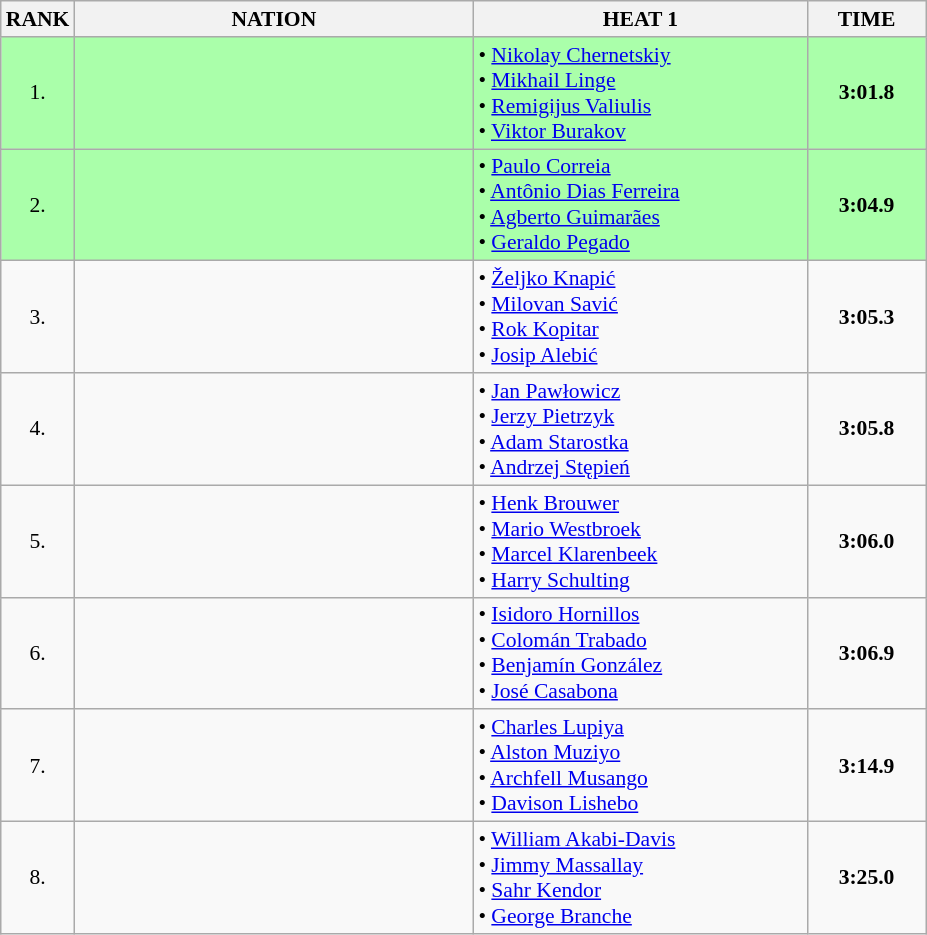<table class="wikitable" style="border-collapse: collapse; font-size: 90%;">
<tr>
<th>RANK</th>
<th style="width: 18em">NATION</th>
<th style="width: 15em">HEAT 1</th>
<th style="width: 5em">TIME</th>
</tr>
<tr style="background:#aaffaa;">
<td align="center">1.</td>
<td align="center"></td>
<td>• <a href='#'>Nikolay Chernetskiy</a><br>• <a href='#'>Mikhail Linge</a><br>• <a href='#'>Remigijus Valiulis</a><br>• <a href='#'>Viktor Burakov</a></td>
<td align="center"><strong>3:01.8</strong></td>
</tr>
<tr style="background:#aaffaa;">
<td align="center">2.</td>
<td align="center"></td>
<td>• <a href='#'>Paulo Correia</a><br>• <a href='#'>Antônio Dias Ferreira</a><br>• <a href='#'>Agberto Guimarães</a><br>• <a href='#'>Geraldo Pegado</a></td>
<td align="center"><strong>3:04.9</strong></td>
</tr>
<tr>
<td align="center">3.</td>
<td align="center"></td>
<td>• <a href='#'>Željko Knapić</a><br>• <a href='#'>Milovan Savić</a><br>• <a href='#'>Rok Kopitar</a><br>• <a href='#'>Josip Alebić</a></td>
<td align="center"><strong>3:05.3</strong></td>
</tr>
<tr>
<td align="center">4.</td>
<td align="center"></td>
<td>• <a href='#'>Jan Pawłowicz</a><br>• <a href='#'>Jerzy Pietrzyk</a><br>• <a href='#'>Adam Starostka</a><br>• <a href='#'>Andrzej Stępień</a></td>
<td align="center"><strong>3:05.8</strong></td>
</tr>
<tr>
<td align="center">5.</td>
<td align="center"></td>
<td>• <a href='#'>Henk Brouwer</a><br>• <a href='#'>Mario Westbroek</a><br>• <a href='#'>Marcel Klarenbeek</a><br>• <a href='#'>Harry Schulting</a></td>
<td align="center"><strong>3:06.0</strong></td>
</tr>
<tr>
<td align="center">6.</td>
<td align="center"></td>
<td>• <a href='#'>Isidoro Hornillos</a><br>• <a href='#'>Colomán Trabado</a><br>• <a href='#'>Benjamín González</a><br>• <a href='#'>José Casabona</a></td>
<td align="center"><strong>3:06.9</strong></td>
</tr>
<tr>
<td align="center">7.</td>
<td align="center"></td>
<td>• <a href='#'>Charles Lupiya</a><br>• <a href='#'>Alston Muziyo</a><br>• <a href='#'>Archfell Musango</a><br>• <a href='#'>Davison Lishebo</a></td>
<td align="center"><strong>3:14.9</strong></td>
</tr>
<tr>
<td align="center">8.</td>
<td align="center"></td>
<td>• <a href='#'>William Akabi-Davis</a><br>• <a href='#'>Jimmy Massallay</a><br>• <a href='#'>Sahr Kendor</a><br>• <a href='#'>George Branche</a></td>
<td align="center"><strong>3:25.0</strong></td>
</tr>
</table>
